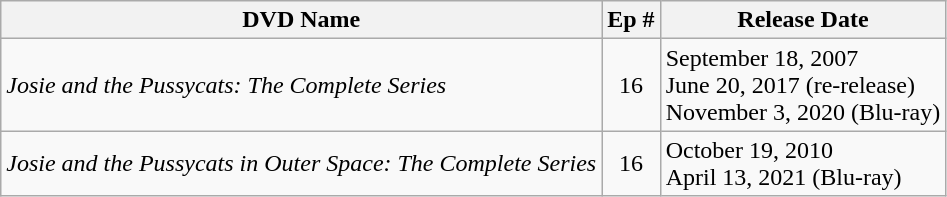<table class="wikitable">
<tr>
<th>DVD Name</th>
<th>Ep #</th>
<th>Release Date</th>
</tr>
<tr>
<td><em>Josie and the Pussycats: The Complete Series</em></td>
<td style="text-align:center;">16</td>
<td>September 18, 2007<br>June 20, 2017 (re-release)<br>November 3, 2020 (Blu-ray)</td>
</tr>
<tr>
<td><em>Josie and the Pussycats in Outer Space: The Complete Series</em></td>
<td style="text-align:center;">16</td>
<td>October 19, 2010<br>April 13, 2021 (Blu-ray)</td>
</tr>
</table>
